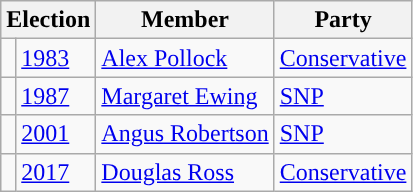<table class="wikitable">
<tr>
<th colspan="2">Election</th>
<th>Member</th>
<th>Party</th>
</tr>
<tr>
<td style="color:inherit;background-color: "></td>
<td><a href='#'>1983</a></td>
<td><a href='#'>Alex Pollock</a></td>
<td><a href='#'>Conservative</a></td>
</tr>
<tr>
<td style="color:inherit;background-color: "></td>
<td><a href='#'>1987</a></td>
<td><a href='#'>Margaret Ewing</a></td>
<td><a href='#'>SNP</a></td>
</tr>
<tr>
<td style="color:inherit;background-color: "></td>
<td><a href='#'>2001</a></td>
<td><a href='#'>Angus Robertson</a></td>
<td><a href='#'>SNP</a></td>
</tr>
<tr>
<td style="color:inherit;background-color: "></td>
<td><a href='#'>2017</a></td>
<td><a href='#'>Douglas Ross</a></td>
<td><a href='#'>Conservative</a></td>
</tr>
</table>
